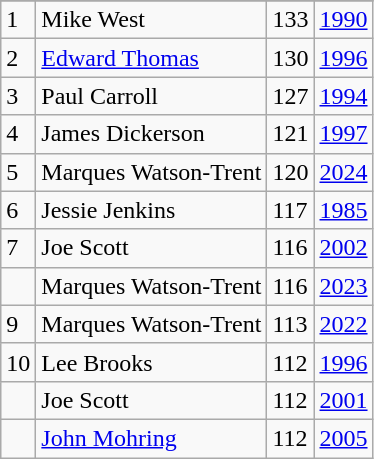<table class="wikitable">
<tr>
</tr>
<tr>
<td>1</td>
<td>Mike West</td>
<td>133</td>
<td><a href='#'>1990</a></td>
</tr>
<tr>
<td>2</td>
<td><a href='#'>Edward Thomas</a></td>
<td>130</td>
<td><a href='#'>1996</a></td>
</tr>
<tr>
<td>3</td>
<td>Paul Carroll</td>
<td>127</td>
<td><a href='#'>1994</a></td>
</tr>
<tr>
<td>4</td>
<td>James Dickerson</td>
<td>121</td>
<td><a href='#'>1997</a></td>
</tr>
<tr>
<td>5</td>
<td>Marques Watson-Trent</td>
<td>120</td>
<td><a href='#'>2024</a></td>
</tr>
<tr>
<td>6</td>
<td>Jessie Jenkins</td>
<td>117</td>
<td><a href='#'>1985</a></td>
</tr>
<tr>
<td>7</td>
<td>Joe Scott</td>
<td>116</td>
<td><a href='#'>2002</a></td>
</tr>
<tr>
<td></td>
<td>Marques Watson-Trent</td>
<td>116</td>
<td><a href='#'>2023</a></td>
</tr>
<tr>
<td>9</td>
<td>Marques Watson-Trent</td>
<td>113</td>
<td><a href='#'>2022</a></td>
</tr>
<tr>
<td>10</td>
<td>Lee Brooks</td>
<td>112</td>
<td><a href='#'>1996</a></td>
</tr>
<tr>
<td></td>
<td>Joe Scott</td>
<td>112</td>
<td><a href='#'>2001</a></td>
</tr>
<tr>
<td></td>
<td><a href='#'>John Mohring</a></td>
<td>112</td>
<td><a href='#'>2005</a></td>
</tr>
</table>
